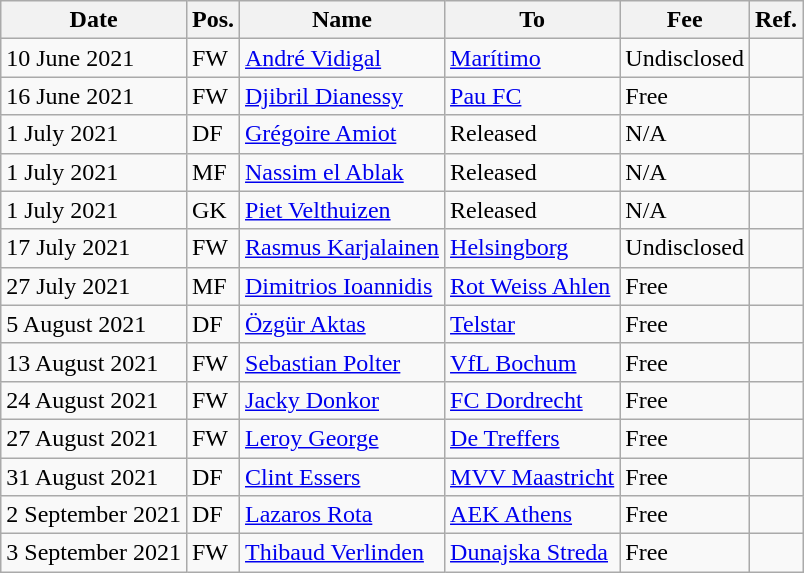<table class="wikitable">
<tr>
<th>Date</th>
<th>Pos.</th>
<th>Name</th>
<th>To</th>
<th>Fee</th>
<th>Ref.</th>
</tr>
<tr>
<td>10 June 2021</td>
<td>FW</td>
<td><a href='#'>André Vidigal</a></td>
<td><a href='#'>Marítimo</a></td>
<td>Undisclosed</td>
<td></td>
</tr>
<tr>
<td>16 June 2021</td>
<td>FW</td>
<td><a href='#'>Djibril Dianessy</a></td>
<td><a href='#'>Pau FC</a></td>
<td>Free</td>
<td></td>
</tr>
<tr>
<td>1 July 2021</td>
<td>DF</td>
<td><a href='#'>Grégoire Amiot</a></td>
<td>Released</td>
<td>N/A</td>
<td></td>
</tr>
<tr>
<td>1 July 2021</td>
<td>MF</td>
<td><a href='#'>Nassim el Ablak</a></td>
<td>Released</td>
<td>N/A</td>
<td></td>
</tr>
<tr>
<td>1 July 2021</td>
<td>GK</td>
<td><a href='#'>Piet Velthuizen</a></td>
<td>Released</td>
<td>N/A</td>
<td></td>
</tr>
<tr>
<td>17 July 2021</td>
<td>FW</td>
<td><a href='#'>Rasmus Karjalainen</a></td>
<td><a href='#'>Helsingborg</a></td>
<td>Undisclosed</td>
<td></td>
</tr>
<tr>
<td>27 July 2021</td>
<td>MF</td>
<td><a href='#'>Dimitrios Ioannidis</a></td>
<td><a href='#'>Rot Weiss Ahlen</a></td>
<td>Free</td>
<td></td>
</tr>
<tr>
<td>5 August 2021</td>
<td>DF</td>
<td><a href='#'>Özgür Aktas</a></td>
<td><a href='#'>Telstar</a></td>
<td>Free</td>
<td></td>
</tr>
<tr>
<td>13 August 2021</td>
<td>FW</td>
<td><a href='#'>Sebastian Polter</a></td>
<td><a href='#'>VfL Bochum</a></td>
<td>Free</td>
<td></td>
</tr>
<tr>
<td>24 August 2021</td>
<td>FW</td>
<td><a href='#'>Jacky Donkor</a></td>
<td><a href='#'>FC Dordrecht</a></td>
<td>Free</td>
<td></td>
</tr>
<tr>
<td>27 August 2021</td>
<td>FW</td>
<td><a href='#'>Leroy George</a></td>
<td><a href='#'>De Treffers</a></td>
<td>Free</td>
<td></td>
</tr>
<tr>
<td>31 August 2021</td>
<td>DF</td>
<td><a href='#'>Clint Essers</a></td>
<td><a href='#'>MVV Maastricht</a></td>
<td>Free</td>
<td></td>
</tr>
<tr>
<td>2 September 2021</td>
<td>DF</td>
<td><a href='#'>Lazaros Rota</a></td>
<td><a href='#'>AEK Athens</a></td>
<td>Free</td>
<td></td>
</tr>
<tr>
<td>3 September 2021</td>
<td>FW</td>
<td><a href='#'>Thibaud Verlinden</a></td>
<td><a href='#'>Dunajska Streda</a></td>
<td>Free</td>
<td></td>
</tr>
</table>
